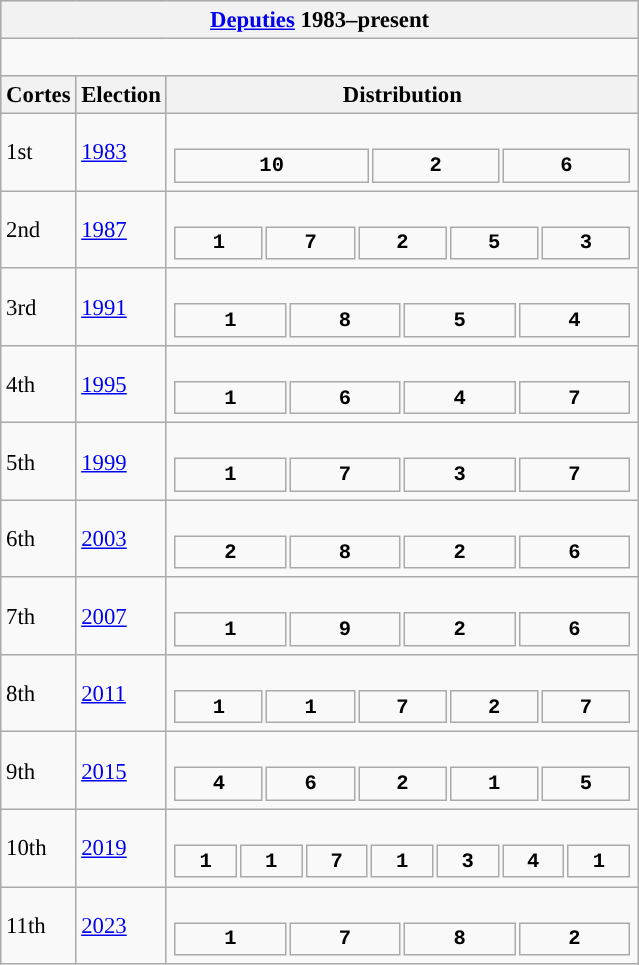<table class="wikitable" style="font-size:95%;">
<tr bgcolor="#CCCCCC">
<th colspan="3"><a href='#'>Deputies</a> 1983–present</th>
</tr>
<tr>
<td colspan="3"><br>












</td>
</tr>
<tr bgcolor="#CCCCCC">
<th>Cortes</th>
<th>Election</th>
<th>Distribution</th>
</tr>
<tr>
<td>1st</td>
<td><a href='#'>1983</a></td>
<td><br><table style="width:22.5em; font-size:90%; text-align:center; font-family:Courier New;">
<tr style="font-weight:bold">
<td style="background:">10</td>
<td style="background:">2</td>
<td style="background:">6</td>
</tr>
</table>
</td>
</tr>
<tr>
<td>2nd</td>
<td><a href='#'>1987</a></td>
<td><br><table style="width:22.5em; font-size:90%; text-align:center; font-family:Courier New;">
<tr style="font-weight:bold">
<td style="background:">1</td>
<td style="background:">7</td>
<td style="background:">2</td>
<td style="background:">5</td>
<td style="background:">3</td>
</tr>
</table>
</td>
</tr>
<tr>
<td>3rd</td>
<td><a href='#'>1991</a></td>
<td><br><table style="width:22.5em; font-size:90%; text-align:center; font-family:Courier New;">
<tr style="font-weight:bold">
<td style="background:">1</td>
<td style="background:">8</td>
<td style="background:">5</td>
<td style="background:">4</td>
</tr>
</table>
</td>
</tr>
<tr>
<td>4th</td>
<td><a href='#'>1995</a></td>
<td><br><table style="width:22.5em; font-size:90%; text-align:center; font-family:Courier New;">
<tr style="font-weight:bold">
<td style="background:">1</td>
<td style="background:">6</td>
<td style="background:">4</td>
<td style="background:">7</td>
</tr>
</table>
</td>
</tr>
<tr>
<td>5th</td>
<td><a href='#'>1999</a></td>
<td><br><table style="width:22.5em; font-size:90%; text-align:center; font-family:Courier New;">
<tr style="font-weight:bold">
<td style="background:">1</td>
<td style="background:">7</td>
<td style="background:">3</td>
<td style="background:">7</td>
</tr>
</table>
</td>
</tr>
<tr>
<td>6th</td>
<td><a href='#'>2003</a></td>
<td><br><table style="width:22.5em; font-size:90%; text-align:center; font-family:Courier New;">
<tr style="font-weight:bold">
<td style="background:">2</td>
<td style="background:">8</td>
<td style="background:">2</td>
<td style="background:">6</td>
</tr>
</table>
</td>
</tr>
<tr>
<td>7th</td>
<td><a href='#'>2007</a></td>
<td><br><table style="width:22.5em; font-size:90%; text-align:center; font-family:Courier New;">
<tr style="font-weight:bold">
<td style="background:">1</td>
<td style="background:">9</td>
<td style="background:">2</td>
<td style="background:">6</td>
</tr>
</table>
</td>
</tr>
<tr>
<td>8th</td>
<td><a href='#'>2011</a></td>
<td><br><table style="width:22.5em; font-size:90%; text-align:center; font-family:Courier New;">
<tr style="font-weight:bold">
<td style="background:">1</td>
<td style="background:">1</td>
<td style="background:">7</td>
<td style="background:">2</td>
<td style="background:">7</td>
</tr>
</table>
</td>
</tr>
<tr>
<td>9th</td>
<td><a href='#'>2015</a></td>
<td><br><table style="width:22.5em; font-size:90%; text-align:center; font-family:Courier New;">
<tr style="font-weight:bold">
<td style="background:">4</td>
<td style="background:">6</td>
<td style="background:">2</td>
<td style="background:">1</td>
<td style="background:">5</td>
</tr>
</table>
</td>
</tr>
<tr>
<td>10th</td>
<td><a href='#'>2019</a></td>
<td><br><table style="width:22.5em; font-size:90%; text-align:center; font-family:Courier New;">
<tr style="font-weight:bold">
<td style="background:">1</td>
<td style="background:">1</td>
<td style="background:">7</td>
<td style="background:">1</td>
<td style="background:">3</td>
<td style="background:">4</td>
<td style="background:">1</td>
</tr>
</table>
</td>
</tr>
<tr>
<td>11th</td>
<td><a href='#'>2023</a></td>
<td><br><table style="width:22.5em; font-size:90%; text-align:center; font-family:Courier New;">
<tr style="font-weight:bold">
<td style="background:">1</td>
<td style="background:">7</td>
<td style="background:">8</td>
<td style="background:">2</td>
</tr>
</table>
</td>
</tr>
</table>
